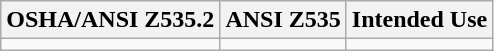<table class="wikitable">
<tr>
<th>OSHA/ANSI Z535.2</th>
<th>ANSI Z535</th>
<th>Intended Use</th>
</tr>
<tr>
<td></td>
<td></td>
<td></td>
</tr>
</table>
